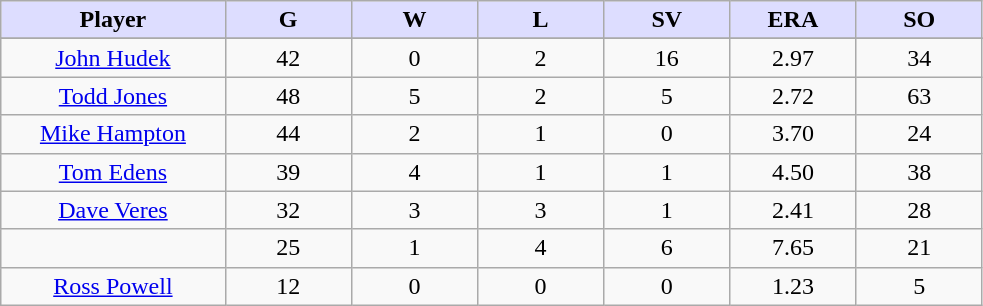<table class="wikitable sortable">
<tr>
<th style="background:#ddf; width:16%;">Player</th>
<th style="background:#ddf; width:9%;">G</th>
<th style="background:#ddf; width:9%;">W</th>
<th style="background:#ddf; width:9%;">L</th>
<th style="background:#ddf; width:9%;">SV</th>
<th style="background:#ddf; width:9%;">ERA</th>
<th style="background:#ddf; width:9%;">SO</th>
</tr>
<tr style="text-align:center;">
</tr>
<tr align=center>
<td><a href='#'>John Hudek</a></td>
<td>42</td>
<td>0</td>
<td>2</td>
<td>16</td>
<td>2.97</td>
<td>34</td>
</tr>
<tr align=center>
<td><a href='#'>Todd Jones</a></td>
<td>48</td>
<td>5</td>
<td>2</td>
<td>5</td>
<td>2.72</td>
<td>63</td>
</tr>
<tr align=center>
<td><a href='#'>Mike Hampton</a></td>
<td>44</td>
<td>2</td>
<td>1</td>
<td>0</td>
<td>3.70</td>
<td>24</td>
</tr>
<tr align=center>
<td><a href='#'>Tom Edens</a></td>
<td>39</td>
<td>4</td>
<td>1</td>
<td>1</td>
<td>4.50</td>
<td>38</td>
</tr>
<tr align=center>
<td><a href='#'>Dave Veres</a></td>
<td>32</td>
<td>3</td>
<td>3</td>
<td>1</td>
<td>2.41</td>
<td>28</td>
</tr>
<tr align=center>
<td></td>
<td>25</td>
<td>1</td>
<td>4</td>
<td>6</td>
<td>7.65</td>
<td>21</td>
</tr>
<tr align=center>
<td><a href='#'>Ross Powell</a></td>
<td>12</td>
<td>0</td>
<td>0</td>
<td>0</td>
<td>1.23</td>
<td>5</td>
</tr>
</table>
